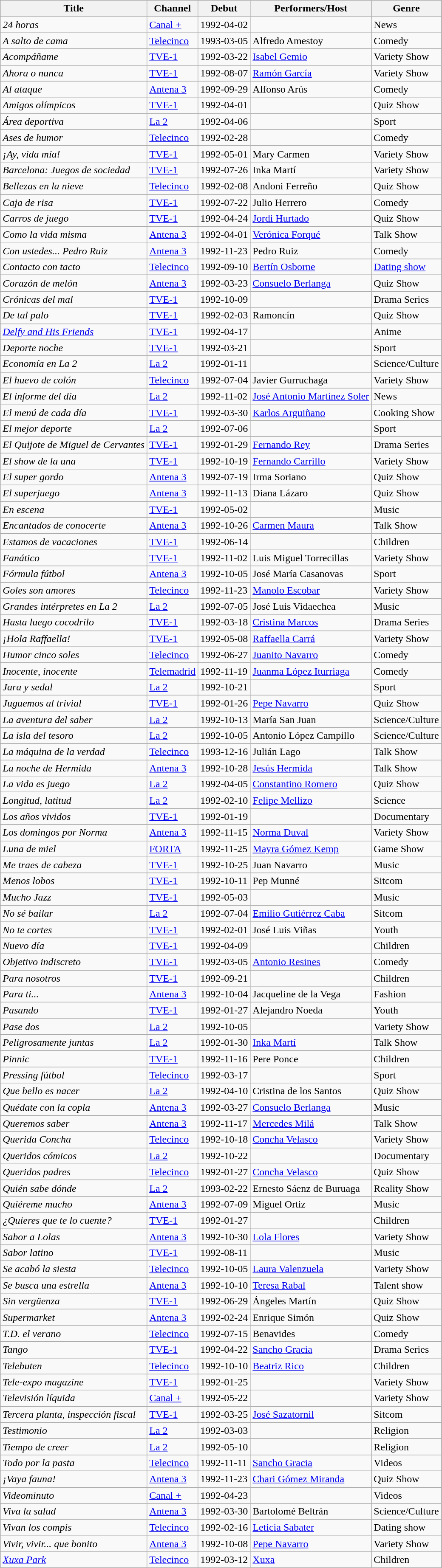<table class="wikitable sortable">
<tr>
<th>Title</th>
<th>Channel</th>
<th>Debut</th>
<th>Performers/Host</th>
<th>Genre</th>
</tr>
<tr>
</tr>
<tr>
<td><em>24 horas</em></td>
<td><a href='#'>Canal +</a></td>
<td>1992-04-02</td>
<td></td>
<td>News</td>
</tr>
<tr>
<td><em>A salto de cama</em></td>
<td><a href='#'>Telecinco</a></td>
<td>1993-03-05</td>
<td>Alfredo Amestoy</td>
<td>Comedy</td>
</tr>
<tr>
<td><em>Acompáñame   </em></td>
<td><a href='#'>TVE-1</a></td>
<td>1992-03-22</td>
<td><a href='#'>Isabel Gemio</a></td>
<td>Variety Show</td>
</tr>
<tr>
<td><em>Ahora o nunca   </em></td>
<td><a href='#'>TVE-1</a></td>
<td>1992-08-07</td>
<td><a href='#'>Ramón García</a></td>
<td>Variety Show</td>
</tr>
<tr>
<td><em>Al ataque  </em></td>
<td><a href='#'>Antena 3</a></td>
<td>1992-09-29</td>
<td>Alfonso Arús</td>
<td>Comedy</td>
</tr>
<tr>
<td><em>Amigos olímpicos</em></td>
<td><a href='#'>TVE-1</a></td>
<td>1992-04-01</td>
<td></td>
<td>Quiz Show</td>
</tr>
<tr>
<td><em>Área deportiva</em></td>
<td><a href='#'>La 2</a></td>
<td>1992-04-06</td>
<td></td>
<td>Sport</td>
</tr>
<tr>
<td><em>Ases de humor</em></td>
<td><a href='#'>Telecinco</a></td>
<td>1992-02-28</td>
<td></td>
<td>Comedy</td>
</tr>
<tr>
<td><em>¡Ay, vida mía!   </em></td>
<td><a href='#'>TVE-1</a></td>
<td>1992-05-01</td>
<td>Mary Carmen</td>
<td>Variety Show</td>
</tr>
<tr>
<td><em>Barcelona: Juegos de sociedad   </em></td>
<td><a href='#'>TVE-1</a></td>
<td>1992-07-26</td>
<td>Inka Martí</td>
<td>Variety Show</td>
</tr>
<tr>
<td><em>Bellezas en la nieve</em></td>
<td><a href='#'>Telecinco</a></td>
<td>1992-02-08</td>
<td>Andoni Ferreño</td>
<td>Quiz Show</td>
</tr>
<tr>
<td><em>Caja de risa</em></td>
<td><a href='#'>TVE-1</a></td>
<td>1992-07-22</td>
<td>Julio Herrero</td>
<td>Comedy</td>
</tr>
<tr>
<td><em>Carros de juego</em></td>
<td><a href='#'>TVE-1</a></td>
<td>1992-04-24</td>
<td><a href='#'>Jordi Hurtado</a></td>
<td>Quiz Show</td>
</tr>
<tr>
<td><em>Como la vida misma   </em></td>
<td><a href='#'>Antena 3</a></td>
<td>1992-04-01</td>
<td><a href='#'>Verónica Forqué</a></td>
<td>Talk Show</td>
</tr>
<tr>
<td><em>Con ustedes... Pedro Ruiz </em></td>
<td><a href='#'>Antena 3</a></td>
<td>1992-11-23</td>
<td>Pedro Ruiz</td>
<td>Comedy</td>
</tr>
<tr>
<td><em>Contacto con tacto  </em></td>
<td><a href='#'>Telecinco</a></td>
<td>1992-09-10</td>
<td><a href='#'>Bertín Osborne</a></td>
<td><a href='#'>Dating show</a></td>
</tr>
<tr>
<td><em>Corazón de melón</em></td>
<td><a href='#'>Antena 3</a></td>
<td>1992-03-23</td>
<td><a href='#'>Consuelo Berlanga</a></td>
<td>Quiz Show</td>
</tr>
<tr>
<td><em>Crónicas del mal</em></td>
<td><a href='#'>TVE-1</a></td>
<td>1992-10-09</td>
<td></td>
<td>Drama Series</td>
</tr>
<tr>
<td><em>De tal palo   </em></td>
<td><a href='#'>TVE-1</a></td>
<td>1992-02-03</td>
<td>Ramoncín</td>
<td>Quiz Show</td>
</tr>
<tr>
<td><em><a href='#'>Delfy and His Friends</a></em></td>
<td><a href='#'>TVE-1</a></td>
<td>1992-04-17</td>
<td></td>
<td>Anime</td>
</tr>
<tr>
<td><em>Deporte noche</em></td>
<td><a href='#'>TVE-1</a></td>
<td>1992-03-21</td>
<td></td>
<td>Sport</td>
</tr>
<tr>
<td><em>Economía en La 2</em></td>
<td><a href='#'>La 2</a></td>
<td>1992-01-11</td>
<td></td>
<td>Science/Culture</td>
</tr>
<tr>
<td><em>El huevo de colón</em></td>
<td><a href='#'>Telecinco</a></td>
<td>1992-07-04</td>
<td>Javier Gurruchaga</td>
<td>Variety Show</td>
</tr>
<tr>
<td><em>El informe del día</em></td>
<td><a href='#'>La 2</a></td>
<td>1992-11-02</td>
<td><a href='#'>José Antonio Martínez Soler</a></td>
<td>News</td>
</tr>
<tr>
<td><em>El menú de cada día</em></td>
<td><a href='#'>TVE-1</a></td>
<td>1992-03-30</td>
<td><a href='#'>Karlos Arguiñano</a></td>
<td>Cooking Show</td>
</tr>
<tr>
<td><em>El mejor deporte</em></td>
<td><a href='#'>La 2</a></td>
<td>1992-07-06</td>
<td></td>
<td>Sport</td>
</tr>
<tr>
<td><em>El Quijote de Miguel de Cervantes</em></td>
<td><a href='#'>TVE-1</a></td>
<td>1992-01-29</td>
<td><a href='#'>Fernando Rey</a></td>
<td>Drama Series</td>
</tr>
<tr>
<td><em>El show de la una</em></td>
<td><a href='#'>TVE-1</a></td>
<td>1992-10-19</td>
<td><a href='#'>Fernando Carrillo</a></td>
<td>Variety Show</td>
</tr>
<tr>
<td><em>El super gordo</em></td>
<td><a href='#'>Antena 3</a></td>
<td>1992-07-19</td>
<td>Irma Soriano</td>
<td>Quiz Show</td>
</tr>
<tr>
<td><em>El superjuego</em></td>
<td><a href='#'>Antena 3</a></td>
<td>1992-11-13</td>
<td>Diana Lázaro</td>
<td>Quiz Show</td>
</tr>
<tr>
<td><em>En escena</em></td>
<td><a href='#'>TVE-1</a></td>
<td>1992-05-02</td>
<td></td>
<td>Music</td>
</tr>
<tr>
<td><em>Encantados de conocerte </em></td>
<td><a href='#'>Antena 3</a></td>
<td>1992-10-26</td>
<td><a href='#'>Carmen Maura</a></td>
<td>Talk Show</td>
</tr>
<tr>
<td><em>Estamos de vacaciones</em></td>
<td><a href='#'>TVE-1</a></td>
<td>1992-06-14</td>
<td></td>
<td>Children</td>
</tr>
<tr>
<td><em>Fanático</em></td>
<td><a href='#'>TVE-1</a></td>
<td>1992-11-02</td>
<td>Luis Miguel Torrecillas</td>
<td>Variety Show</td>
</tr>
<tr>
<td><em>Fórmula fútbol</em></td>
<td><a href='#'>Antena 3</a></td>
<td>1992-10-05</td>
<td>José María Casanovas</td>
<td>Sport</td>
</tr>
<tr>
<td><em>Goles son amores   </em></td>
<td><a href='#'>Telecinco</a></td>
<td>1992-11-23</td>
<td><a href='#'>Manolo Escobar</a></td>
<td>Variety Show</td>
</tr>
<tr>
<td><em>Grandes intérpretes en La 2</em></td>
<td><a href='#'>La 2</a></td>
<td>1992-07-05</td>
<td>José Luis Vidaechea</td>
<td>Music</td>
</tr>
<tr>
<td><em>Hasta luego cocodrilo</em></td>
<td><a href='#'>TVE-1</a></td>
<td>1992-03-18</td>
<td><a href='#'>Cristina Marcos</a></td>
<td>Drama Series</td>
</tr>
<tr>
<td><em>¡Hola Raffaella!   </em></td>
<td><a href='#'>TVE-1</a></td>
<td>1992-05-08</td>
<td><a href='#'>Raffaella Carrá</a></td>
<td>Variety Show</td>
</tr>
<tr>
<td><em>Humor cinco soles</em></td>
<td><a href='#'>Telecinco</a></td>
<td>1992-06-27</td>
<td><a href='#'>Juanito Navarro</a></td>
<td>Comedy</td>
</tr>
<tr>
<td><em>Inocente, inocente</em></td>
<td><a href='#'>Telemadrid</a></td>
<td>1992-11-19</td>
<td><a href='#'>Juanma López Iturriaga</a></td>
<td>Comedy</td>
</tr>
<tr>
<td><em>Jara y sedal</em></td>
<td><a href='#'>La 2</a></td>
<td>1992-10-21</td>
<td></td>
<td>Sport</td>
</tr>
<tr>
<td><em>Juguemos al trivial  </em></td>
<td><a href='#'>TVE-1</a></td>
<td>1992-01-26</td>
<td><a href='#'>Pepe Navarro</a></td>
<td>Quiz Show</td>
</tr>
<tr>
<td><em>La aventura del saber</em></td>
<td><a href='#'>La 2</a></td>
<td>1992-10-13</td>
<td>María San Juan</td>
<td>Science/Culture</td>
</tr>
<tr>
<td><em>La isla del tesoro</em></td>
<td><a href='#'>La 2</a></td>
<td>1992-10-05</td>
<td>Antonio López Campillo</td>
<td>Science/Culture</td>
</tr>
<tr>
<td><em>La máquina de la verdad</em></td>
<td><a href='#'>Telecinco</a></td>
<td>1993-12-16</td>
<td>Julián Lago</td>
<td>Talk Show</td>
</tr>
<tr>
<td><em>La noche de Hermida</em></td>
<td><a href='#'>Antena 3</a></td>
<td>1992-10-28</td>
<td><a href='#'>Jesús Hermida</a></td>
<td>Talk Show</td>
</tr>
<tr>
<td><em>La vida es juego</em></td>
<td><a href='#'>La 2</a></td>
<td>1992-04-05</td>
<td><a href='#'>Constantino Romero</a></td>
<td>Quiz Show</td>
</tr>
<tr>
<td><em>Longitud, latitud</em></td>
<td><a href='#'>La 2</a></td>
<td>1992-02-10</td>
<td><a href='#'>Felipe Mellizo</a></td>
<td>Science</td>
</tr>
<tr>
<td><em>Los años vividos</em></td>
<td><a href='#'>TVE-1</a></td>
<td>1992-01-19</td>
<td></td>
<td>Documentary</td>
</tr>
<tr>
<td><em>Los domingos por Norma</em></td>
<td><a href='#'>Antena 3</a></td>
<td>1992-11-15</td>
<td><a href='#'>Norma Duval</a></td>
<td>Variety Show</td>
</tr>
<tr>
<td><em>Luna de miel</em></td>
<td><a href='#'>FORTA</a></td>
<td>1992-11-25</td>
<td><a href='#'>Mayra Gómez Kemp</a></td>
<td>Game Show</td>
</tr>
<tr>
<td><em>Me traes de cabeza</em></td>
<td><a href='#'>TVE-1</a></td>
<td>1992-10-25</td>
<td>Juan Navarro</td>
<td>Music</td>
</tr>
<tr>
<td><em>Menos lobos</em></td>
<td><a href='#'>TVE-1</a></td>
<td>1992-10-11</td>
<td>Pep Munné</td>
<td>Sitcom</td>
</tr>
<tr>
<td><em>Mucho Jazz</em></td>
<td><a href='#'>TVE-1</a></td>
<td>1992-05-03</td>
<td></td>
<td>Music</td>
</tr>
<tr>
<td><em>No sé bailar</em></td>
<td><a href='#'>La 2</a></td>
<td>1992-07-04</td>
<td><a href='#'>Emilio Gutiérrez Caba</a></td>
<td>Sitcom</td>
</tr>
<tr>
<td><em>No te cortes</em></td>
<td><a href='#'>TVE-1</a></td>
<td>1992-02-01</td>
<td>José Luis Viñas</td>
<td>Youth</td>
</tr>
<tr>
<td><em>Nuevo día</em></td>
<td><a href='#'>TVE-1</a></td>
<td>1992-04-09</td>
<td></td>
<td>Children</td>
</tr>
<tr>
<td><em>Objetivo indiscreto</em></td>
<td><a href='#'>TVE-1</a></td>
<td>1992-03-05</td>
<td><a href='#'>Antonio Resines</a></td>
<td>Comedy</td>
</tr>
<tr>
<td><em>Para nosotros</em></td>
<td><a href='#'>TVE-1</a></td>
<td>1992-09-21</td>
<td></td>
<td>Children</td>
</tr>
<tr>
<td><em>Para ti...</em></td>
<td><a href='#'>Antena 3</a></td>
<td>1992-10-04</td>
<td>Jacqueline de la Vega</td>
<td>Fashion</td>
</tr>
<tr>
<td><em>Pasando</em></td>
<td><a href='#'>TVE-1</a></td>
<td>1992-01-27</td>
<td>Alejandro Noeda</td>
<td>Youth</td>
</tr>
<tr>
<td><em>Pase dos</em></td>
<td><a href='#'>La 2</a></td>
<td>1992-10-05</td>
<td></td>
<td>Variety Show</td>
</tr>
<tr>
<td><em>Peligrosamente juntas</em></td>
<td><a href='#'>La 2</a></td>
<td>1992-01-30</td>
<td><a href='#'>Inka Martí</a></td>
<td>Talk Show</td>
</tr>
<tr>
<td><em>Pinnic</em></td>
<td><a href='#'>TVE-1</a></td>
<td>1992-11-16</td>
<td>Pere Ponce</td>
<td>Children</td>
</tr>
<tr>
<td><em>Pressing fútbol</em></td>
<td><a href='#'>Telecinco</a></td>
<td>1992-03-17</td>
<td></td>
<td>Sport</td>
</tr>
<tr>
<td><em>Que bello es nacer</em></td>
<td><a href='#'>La 2</a></td>
<td>1992-04-10</td>
<td>Cristina de los Santos</td>
<td>Quiz Show</td>
</tr>
<tr>
<td><em>Quédate con la copla</em></td>
<td><a href='#'>Antena 3</a></td>
<td>1992-03-27</td>
<td><a href='#'>Consuelo Berlanga</a></td>
<td>Music</td>
</tr>
<tr>
<td><em>Queremos saber  </em></td>
<td><a href='#'>Antena 3</a></td>
<td>1992-11-17</td>
<td><a href='#'>Mercedes Milá</a></td>
<td>Talk Show</td>
</tr>
<tr>
<td><em>Querida Concha   </em></td>
<td><a href='#'>Telecinco</a></td>
<td>1992-10-18</td>
<td><a href='#'>Concha Velasco</a></td>
<td>Variety Show</td>
</tr>
<tr>
<td><em>Queridos cómicos   </em></td>
<td><a href='#'>La 2</a></td>
<td>1992-10-22</td>
<td></td>
<td>Documentary</td>
</tr>
<tr>
<td><em>Queridos padres   </em></td>
<td><a href='#'>Telecinco</a></td>
<td>1992-01-27</td>
<td><a href='#'>Concha Velasco</a></td>
<td>Quiz Show</td>
</tr>
<tr>
<td><em>Quién sabe dónde</em></td>
<td><a href='#'>La 2</a></td>
<td>1993-02-22</td>
<td>Ernesto Sáenz de Buruaga</td>
<td>Reality Show</td>
</tr>
<tr>
<td><em>Quiéreme mucho   </em></td>
<td><a href='#'>Antena 3</a></td>
<td>1992-07-09</td>
<td>Miguel Ortiz</td>
<td>Music</td>
</tr>
<tr>
<td><em>¿Quieres que te lo cuente?</em></td>
<td><a href='#'>TVE-1</a></td>
<td>1992-01-27</td>
<td></td>
<td>Children</td>
</tr>
<tr>
<td><em>Sabor a Lolas  </em></td>
<td><a href='#'>Antena 3</a></td>
<td>1992-10-30</td>
<td><a href='#'>Lola Flores</a></td>
<td>Variety Show</td>
</tr>
<tr>
<td><em>Sabor latino</em></td>
<td><a href='#'>TVE-1</a></td>
<td>1992-08-11</td>
<td></td>
<td>Music</td>
</tr>
<tr>
<td><em>Se acabó la siesta   </em></td>
<td><a href='#'>Telecinco</a></td>
<td>1992-10-05</td>
<td><a href='#'>Laura Valenzuela</a></td>
<td>Variety Show</td>
</tr>
<tr>
<td><em>Se busca una estrella</em></td>
<td><a href='#'>Antena 3</a></td>
<td>1992-10-10</td>
<td><a href='#'>Teresa Rabal</a></td>
<td>Talent show</td>
</tr>
<tr>
<td><em>Sin vergüenza </em></td>
<td><a href='#'>TVE-1</a></td>
<td>1992-06-29</td>
<td>Ángeles Martín</td>
<td>Quiz Show</td>
</tr>
<tr>
<td><em>Supermarket   </em></td>
<td><a href='#'>Antena 3</a></td>
<td>1992-02-24</td>
<td>Enrique Simón</td>
<td>Quiz Show</td>
</tr>
<tr>
<td><em>T.D. el verano</em></td>
<td><a href='#'>Telecinco</a></td>
<td>1992-07-15</td>
<td>Benavides</td>
<td>Comedy</td>
</tr>
<tr>
<td><em>Tango</em></td>
<td><a href='#'>TVE-1</a></td>
<td>1992-04-22</td>
<td><a href='#'>Sancho Gracia</a></td>
<td>Drama Series</td>
</tr>
<tr>
<td><em>Telebuten</em></td>
<td><a href='#'>Telecinco</a></td>
<td>1992-10-10</td>
<td><a href='#'>Beatriz Rico</a></td>
<td>Children</td>
</tr>
<tr>
<td><em>Tele-expo magazine</em></td>
<td><a href='#'>TVE-1</a></td>
<td>1992-01-25</td>
<td></td>
<td>Variety Show</td>
</tr>
<tr>
<td><em>Televisión líquida</em></td>
<td><a href='#'>Canal +</a></td>
<td>1992-05-22</td>
<td></td>
<td>Variety Show</td>
</tr>
<tr>
<td><em>Tercera planta, inspección fiscal</em></td>
<td><a href='#'>TVE-1</a></td>
<td>1992-03-25</td>
<td><a href='#'>José Sazatornil</a></td>
<td>Sitcom</td>
</tr>
<tr>
<td><em>Testimonio</em></td>
<td><a href='#'>La 2</a></td>
<td>1992-03-03</td>
<td></td>
<td>Religion</td>
</tr>
<tr>
<td><em>Tiempo de creer</em></td>
<td><a href='#'>La 2</a></td>
<td>1992-05-10</td>
<td></td>
<td>Religion</td>
</tr>
<tr>
<td><em>Todo por la pasta</em></td>
<td><a href='#'>Telecinco</a></td>
<td>1992-11-11</td>
<td><a href='#'>Sancho Gracia</a></td>
<td>Videos</td>
</tr>
<tr>
<td><em>¡Vaya fauna!  </em></td>
<td><a href='#'>Antena 3</a></td>
<td>1992-11-23</td>
<td><a href='#'>Chari Gómez Miranda</a></td>
<td>Quiz Show</td>
</tr>
<tr>
<td><em>Videominuto</em></td>
<td><a href='#'>Canal +</a></td>
<td>1992-04-23</td>
<td></td>
<td>Videos</td>
</tr>
<tr>
<td><em>Viva la salud</em></td>
<td><a href='#'>Antena 3</a></td>
<td>1992-03-30</td>
<td>Bartolomé Beltrán</td>
<td>Science/Culture</td>
</tr>
<tr>
<td><em>Vivan los compis  </em></td>
<td><a href='#'>Telecinco</a></td>
<td>1992-02-16</td>
<td><a href='#'>Leticia Sabater</a></td>
<td>Dating show</td>
</tr>
<tr>
<td><em>Vivir, vivir... que bonito   </em></td>
<td><a href='#'>Antena 3</a></td>
<td>1992-10-08</td>
<td><a href='#'>Pepe Navarro</a></td>
<td>Variety Show</td>
</tr>
<tr>
<td><em><a href='#'>Xuxa Park</a></em></td>
<td><a href='#'>Telecinco</a></td>
<td>1992-03-12</td>
<td><a href='#'>Xuxa</a></td>
<td>Children</td>
</tr>
</table>
